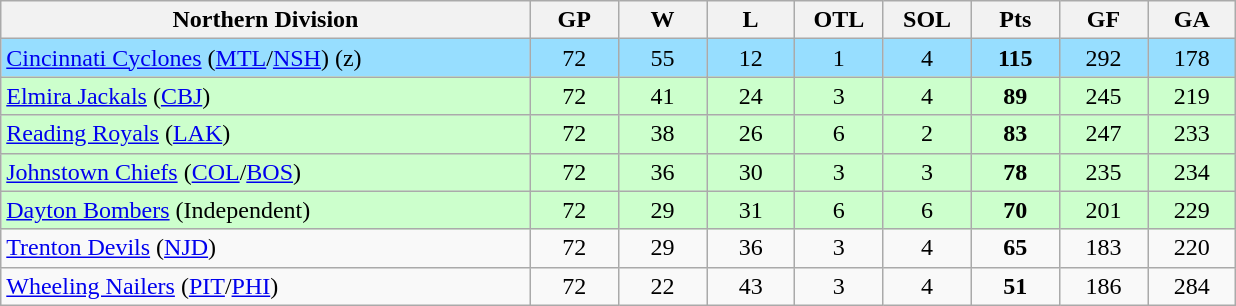<table class="wikitable" style="text-align:center">
<tr>
<th bgcolor="#DDDDFF" width="30%">Northern Division</th>
<th bgcolor="#DDDDFF" width="5%">GP</th>
<th bgcolor="#DDDDFF" width="5%">W</th>
<th bgcolor="#DDDDFF" width="5%">L</th>
<th bgcolor="#DDDDFF" width="5%">OTL</th>
<th bgcolor="#DDDDFF" width="5%">SOL</th>
<th bgcolor="#DDDDFF" width="5%">Pts</th>
<th bgcolor="#DDDDFF" width="5%">GF</th>
<th bgcolor="#DDDDFF" width="5%">GA</th>
</tr>
<tr bgcolor="#97DEFF">
<td align=left><a href='#'>Cincinnati Cyclones</a> (<a href='#'>MTL</a>/<a href='#'>NSH</a>) (z)</td>
<td>72</td>
<td>55</td>
<td>12</td>
<td>1</td>
<td>4</td>
<td><strong>115</strong></td>
<td>292</td>
<td>178</td>
</tr>
<tr bgcolor="#ccffcc">
<td align=left><a href='#'>Elmira Jackals</a> (<a href='#'>CBJ</a>)</td>
<td>72</td>
<td>41</td>
<td>24</td>
<td>3</td>
<td>4</td>
<td><strong>89</strong></td>
<td>245</td>
<td>219</td>
</tr>
<tr bgcolor="#ccffcc">
<td align=left><a href='#'>Reading Royals</a> (<a href='#'>LAK</a>)</td>
<td>72</td>
<td>38</td>
<td>26</td>
<td>6</td>
<td>2</td>
<td><strong>83</strong></td>
<td>247</td>
<td>233</td>
</tr>
<tr bgcolor="#ccffcc">
<td align=left><a href='#'>Johnstown Chiefs</a> (<a href='#'>COL</a>/<a href='#'>BOS</a>)</td>
<td>72</td>
<td>36</td>
<td>30</td>
<td>3</td>
<td>3</td>
<td><strong>78</strong></td>
<td>235</td>
<td>234</td>
</tr>
<tr bgcolor="#ccffcc">
<td align=left><a href='#'>Dayton Bombers</a> (Independent)</td>
<td>72</td>
<td>29</td>
<td>31</td>
<td>6</td>
<td>6</td>
<td><strong>70</strong></td>
<td>201</td>
<td>229</td>
</tr>
<tr>
<td align=left><a href='#'>Trenton Devils</a> (<a href='#'>NJD</a>)</td>
<td>72</td>
<td>29</td>
<td>36</td>
<td>3</td>
<td>4</td>
<td><strong>65</strong></td>
<td>183</td>
<td>220</td>
</tr>
<tr>
<td align=left><a href='#'>Wheeling Nailers</a> (<a href='#'>PIT</a>/<a href='#'>PHI</a>)</td>
<td>72</td>
<td>22</td>
<td>43</td>
<td>3</td>
<td>4</td>
<td><strong>51</strong></td>
<td>186</td>
<td>284</td>
</tr>
</table>
